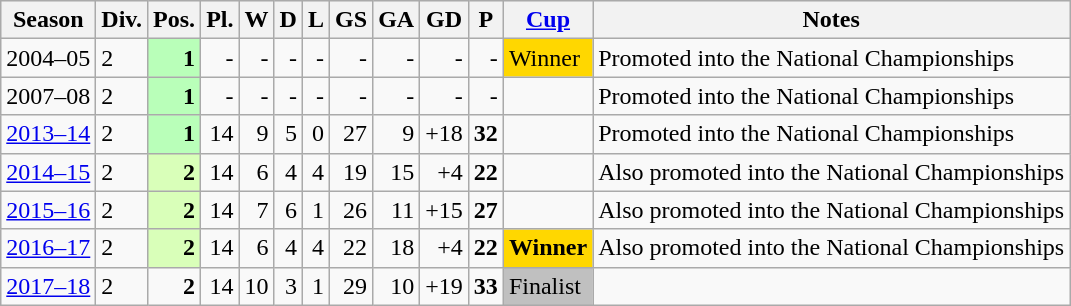<table class="wikitable">
<tr style="background:#efefef;">
<th>Season</th>
<th>Div.</th>
<th>Pos.</th>
<th>Pl.</th>
<th>W</th>
<th>D</th>
<th>L</th>
<th>GS</th>
<th>GA</th>
<th>GD</th>
<th>P</th>
<th><a href='#'>Cup</a></th>
<th>Notes</th>
</tr>
<tr>
<td>2004–05</td>
<td>2</td>
<td align=right bgcolor=#B9FFB9><strong>1</strong></td>
<td align=right>-</td>
<td align=right>-</td>
<td align=right>-</td>
<td align=right>-</td>
<td align=right>-</td>
<td align=right>-</td>
<td align=right>-</td>
<td align=right>-</td>
<td bgcolor=gold>Winner</td>
<td>Promoted into the National Championships</td>
</tr>
<tr>
<td>2007–08</td>
<td>2</td>
<td align=right bgcolor=#B9FFB9><strong>1</strong></td>
<td align=right>-</td>
<td align=right>-</td>
<td align=right>-</td>
<td align=right>-</td>
<td align=right>-</td>
<td align=right>-</td>
<td align=right>-</td>
<td align=right>-</td>
<td></td>
<td>Promoted into the National Championships</td>
</tr>
<tr>
<td><a href='#'>2013–14</a></td>
<td>2</td>
<td align=right bgcolor=#B9FFB9><strong>1</strong></td>
<td align=right>14</td>
<td align=right>9</td>
<td align=right>5</td>
<td align=right>0</td>
<td align=right>27</td>
<td align=right>9</td>
<td align=right>+18</td>
<td align=right><strong>32</strong></td>
<td></td>
<td>Promoted into the National Championships</td>
</tr>
<tr>
<td><a href='#'>2014–15</a></td>
<td>2</td>
<td align=right bgcolor=#D9FFB9><strong>2</strong></td>
<td align=right>14</td>
<td align=right>6</td>
<td align=right>4</td>
<td align=right>4</td>
<td align=right>19</td>
<td align=right>15</td>
<td align=right>+4</td>
<td align=right><strong>22</strong></td>
<td></td>
<td>Also promoted into the National Championships</td>
</tr>
<tr>
<td><a href='#'>2015–16</a></td>
<td>2</td>
<td align=right bgcolor=#D9FFB9><strong>2</strong></td>
<td align=right>14</td>
<td align=right>7</td>
<td align=right>6</td>
<td align=right>1</td>
<td align=right>26</td>
<td align=right>11</td>
<td align=right>+15</td>
<td align=right><strong>27</strong></td>
<td></td>
<td>Also promoted into the National Championships</td>
</tr>
<tr>
<td><a href='#'>2016–17</a></td>
<td>2</td>
<td align=right bgcolor=#D9FFB9><strong>2</strong></td>
<td align=right>14</td>
<td align=right>6</td>
<td align=right>4</td>
<td align=right>4</td>
<td align=right>22</td>
<td align=right>18</td>
<td align=right>+4</td>
<td align=right><strong>22</strong></td>
<td bgcolor=gold><strong>Winner</strong></td>
<td>Also promoted into the National Championships</td>
</tr>
<tr>
<td><a href='#'>2017–18</a></td>
<td>2</td>
<td align=right><strong>2</strong></td>
<td align=right>14</td>
<td align=right>10</td>
<td align=right>3</td>
<td align=right>1</td>
<td align=right>29</td>
<td align=right>10</td>
<td align=right>+19</td>
<td align=right><strong>33</strong></td>
<td bgcolor=silver>Finalist</td>
<td></td>
</tr>
</table>
